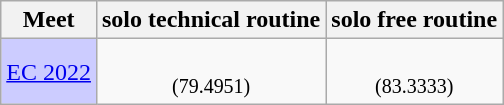<table class="sortable wikitable">
<tr>
<th>Meet</th>
<th class="unsortable">solo technical routine</th>
<th class="unsortable">solo free routine</th>
</tr>
<tr>
<td style="background:#ccccff"><a href='#'>EC 2022</a></td>
<td align="center"><br><small>(79.4951)</small></td>
<td align="center"><br><small>(83.3333)</small></td>
</tr>
</table>
